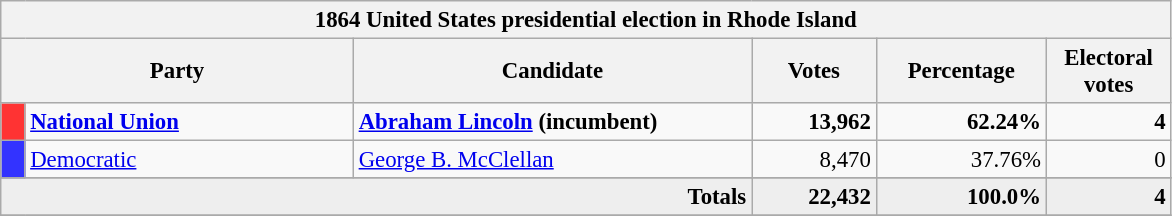<table class="wikitable" style="font-size: 95%;">
<tr>
<th colspan="6">1864 United States presidential election in Rhode Island</th>
</tr>
<tr>
<th colspan="2" style="width: 15em">Party</th>
<th style="width: 17em">Candidate</th>
<th style="width: 5em">Votes</th>
<th style="width: 7em">Percentage</th>
<th style="width: 5em">Electoral votes</th>
</tr>
<tr>
<th style="background-color:#FF3333; width: 3px"></th>
<td style="width: 130px"><strong><a href='#'>National Union</a></strong></td>
<td><strong><a href='#'>Abraham Lincoln</a> (incumbent)</strong></td>
<td align="right"><strong>13,962</strong></td>
<td align="right"><strong>62.24%</strong></td>
<td align="right"><strong>4</strong></td>
</tr>
<tr>
<th style="background-color:#3333FF; width: 3px"></th>
<td style="width: 130px"><a href='#'>Democratic</a></td>
<td><a href='#'>George B. McClellan</a></td>
<td align="right">8,470</td>
<td align="right">37.76%</td>
<td align="right">0</td>
</tr>
<tr>
</tr>
<tr bgcolor="#EEEEEE">
<td colspan="3" align="right"><strong>Totals</strong></td>
<td align="right"><strong>22,432</strong></td>
<td align="right"><strong>100.0%</strong></td>
<td align="right"><strong>4</strong></td>
</tr>
<tr>
</tr>
</table>
